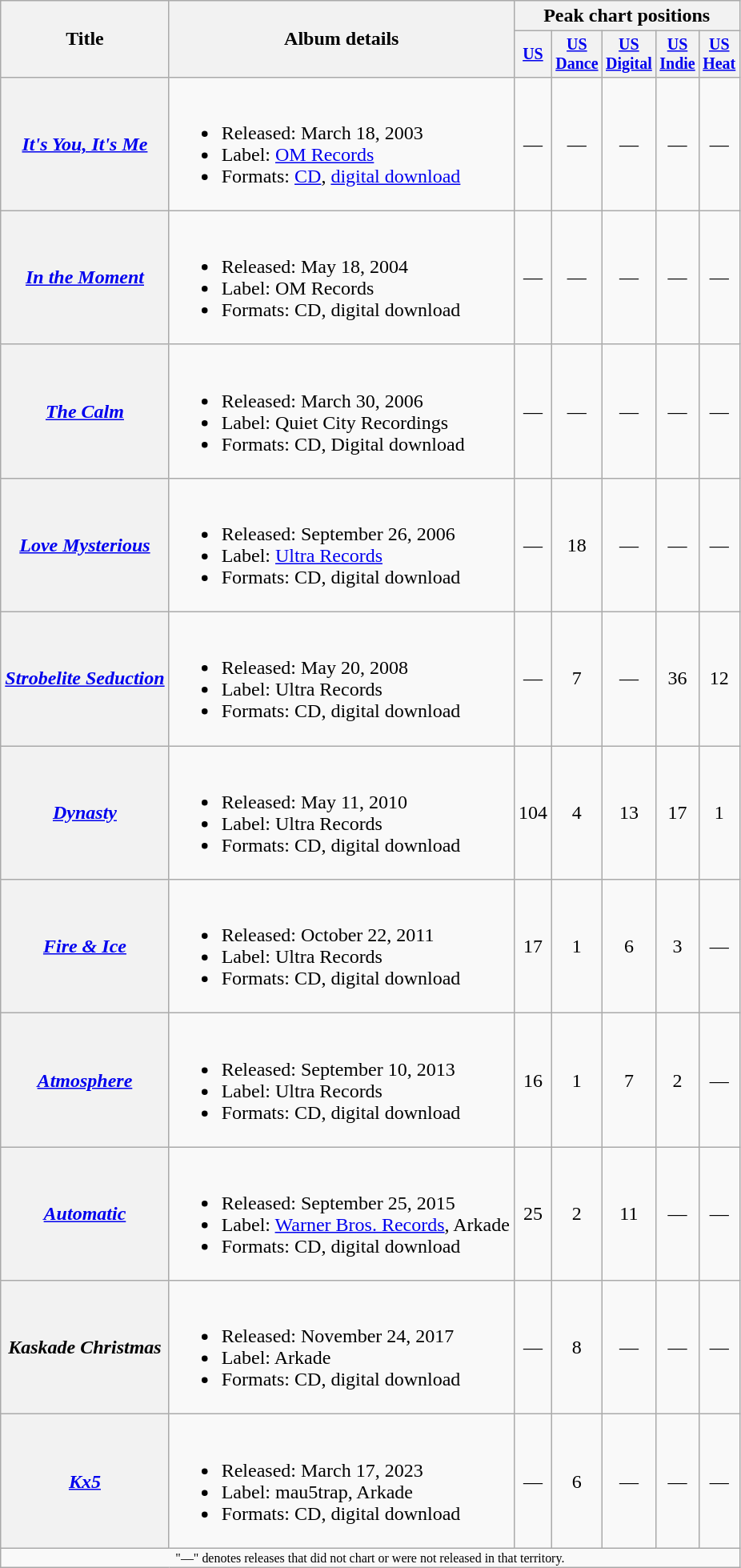<table class="wikitable plainrowheaders">
<tr>
<th rowspan="2">Title</th>
<th rowspan="2">Album details</th>
<th colspan="5">Peak chart positions</th>
</tr>
<tr style="font-size:smaller;">
<th width="25"><a href='#'>US</a><br></th>
<th width="25"><a href='#'>US Dance</a><br></th>
<th width="25"><a href='#'>US Digital</a><br></th>
<th width="25"><a href='#'>US Indie</a><br></th>
<th width="25"><a href='#'>US Heat</a><br></th>
</tr>
<tr>
<th scope="row"><em><a href='#'>It's You, It's Me</a></em></th>
<td><br><ul><li>Released: March 18, 2003</li><li>Label: <a href='#'>OM Records</a></li><li>Formats: <a href='#'>CD</a>, <a href='#'>digital download</a></li></ul></td>
<td style="text-align:center;">—</td>
<td style="text-align:center;">—</td>
<td style="text-align:center;">—</td>
<td style="text-align:center;">—</td>
<td style="text-align:center;">—</td>
</tr>
<tr>
<th scope="row"><em><a href='#'>In the Moment</a></em></th>
<td><br><ul><li>Released: May 18, 2004</li><li>Label: OM Records</li><li>Formats: CD, digital download</li></ul></td>
<td style="text-align:center;">—</td>
<td style="text-align:center;">—</td>
<td style="text-align:center;">—</td>
<td style="text-align:center;">—</td>
<td style="text-align:center;">—</td>
</tr>
<tr>
<th scope="row"><em><a href='#'>The Calm</a></em></th>
<td><br><ul><li>Released: March 30, 2006</li><li>Label: Quiet City Recordings</li><li>Formats: CD, Digital download</li></ul></td>
<td style="text-align:center;">—</td>
<td style="text-align:center;">—</td>
<td style="text-align:center;">—</td>
<td style="text-align:center;">—</td>
<td style="text-align:center;">—</td>
</tr>
<tr>
<th scope="row"><em><a href='#'>Love Mysterious</a></em></th>
<td><br><ul><li>Released: September 26, 2006</li><li>Label: <a href='#'>Ultra Records</a></li><li>Formats: CD, digital download</li></ul></td>
<td style="text-align:center;">—</td>
<td style="text-align:center;">18</td>
<td style="text-align:center;">—</td>
<td style="text-align:center;">—</td>
<td style="text-align:center;">—</td>
</tr>
<tr>
<th scope="row"><em><a href='#'>Strobelite Seduction</a></em></th>
<td><br><ul><li>Released: May 20, 2008</li><li>Label: Ultra Records</li><li>Formats: CD, digital download</li></ul></td>
<td style="text-align:center;">—</td>
<td style="text-align:center;">7</td>
<td style="text-align:center;">—</td>
<td style="text-align:center;">36</td>
<td style="text-align:center;">12</td>
</tr>
<tr>
<th scope="row"><em><a href='#'>Dynasty</a></em></th>
<td><br><ul><li>Released: May 11, 2010</li><li>Label: Ultra Records</li><li>Formats: CD, digital download</li></ul></td>
<td style="text-align:center;">104</td>
<td style="text-align:center;">4</td>
<td style="text-align:center;">13</td>
<td style="text-align:center;">17</td>
<td style="text-align:center;">1</td>
</tr>
<tr>
<th scope="row"><em><a href='#'>Fire & Ice</a></em></th>
<td><br><ul><li>Released: October 22, 2011</li><li>Label: Ultra Records</li><li>Formats: CD, digital download</li></ul></td>
<td style="text-align:center;">17</td>
<td style="text-align:center;">1</td>
<td style="text-align:center;">6</td>
<td style="text-align:center;">3</td>
<td style="text-align:center;">—</td>
</tr>
<tr>
<th scope="row"><em><a href='#'>Atmosphere</a></em></th>
<td><br><ul><li>Released: September 10, 2013</li><li>Label: Ultra Records</li><li>Formats: CD, digital download</li></ul></td>
<td style="text-align:center;">16</td>
<td style="text-align:center;">1</td>
<td style="text-align:center;">7</td>
<td style="text-align:center;">2</td>
<td style="text-align:center;">—</td>
</tr>
<tr>
<th scope="row"><em><a href='#'>Automatic</a></em></th>
<td><br><ul><li>Released: September 25, 2015</li><li>Label: <a href='#'>Warner Bros. Records</a>, Arkade</li><li>Formats: CD, digital download</li></ul></td>
<td style="text-align:center;">25</td>
<td style="text-align:center;">2</td>
<td style="text-align:center;">11</td>
<td style="text-align:center;">—</td>
<td style="text-align:center;">—</td>
</tr>
<tr>
<th scope="row"><em>Kaskade Christmas</em></th>
<td><br><ul><li>Released: November 24, 2017</li><li>Label: Arkade</li><li>Formats: CD, digital download</li></ul></td>
<td style="text-align:center;">—</td>
<td style="text-align:center;">8</td>
<td style="text-align:center;">—</td>
<td style="text-align:center;">—</td>
<td style="text-align:center;">—</td>
</tr>
<tr>
<th scope="row"><em><a href='#'>Kx5</a></em><br></th>
<td><br><ul><li>Released: March 17, 2023</li><li>Label: mau5trap, Arkade</li><li>Formats: CD, digital download</li></ul></td>
<td style="text-align:center;">—</td>
<td style="text-align:center;">6</td>
<td style="text-align:center;">—</td>
<td style="text-align:center;">—</td>
<td style="text-align:center;">—</td>
</tr>
<tr>
<td colspan="21" style="text-align:center; font-size:8pt;">"—" denotes releases that did not chart or were not released in that territory.</td>
</tr>
</table>
